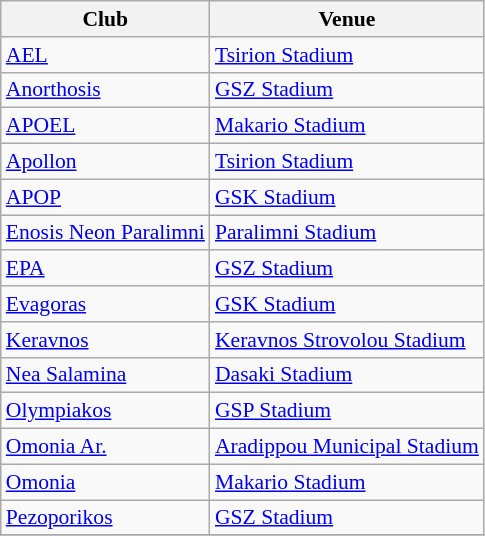<table class="wikitable" style="font-size:90%">
<tr>
<th>Club</th>
<th>Venue</th>
</tr>
<tr>
<td><a href='#'>AEL</a></td>
<td><a href='#'>Tsirion Stadium</a></td>
</tr>
<tr>
<td><a href='#'>Anorthosis</a></td>
<td><a href='#'>GSZ Stadium</a></td>
</tr>
<tr>
<td><a href='#'>APOEL</a></td>
<td><a href='#'>Makario Stadium</a></td>
</tr>
<tr>
<td><a href='#'>Apollon</a></td>
<td><a href='#'>Tsirion Stadium</a></td>
</tr>
<tr>
<td><a href='#'>APOP</a></td>
<td><a href='#'>GSK Stadium</a></td>
</tr>
<tr>
<td><a href='#'>Enosis Neon Paralimni</a></td>
<td><a href='#'>Paralimni Stadium</a></td>
</tr>
<tr>
<td><a href='#'>EPA</a></td>
<td><a href='#'>GSZ Stadium</a></td>
</tr>
<tr>
<td><a href='#'>Evagoras</a></td>
<td><a href='#'>GSK Stadium</a></td>
</tr>
<tr>
<td><a href='#'>Keravnos</a></td>
<td><a href='#'>Keravnos Strovolou Stadium</a></td>
</tr>
<tr>
<td><a href='#'>Nea Salamina</a></td>
<td><a href='#'>Dasaki Stadium</a></td>
</tr>
<tr>
<td><a href='#'>Olympiakos</a></td>
<td><a href='#'>GSP Stadium</a></td>
</tr>
<tr>
<td><a href='#'>Omonia Ar.</a></td>
<td><a href='#'>Aradippou Municipal Stadium</a></td>
</tr>
<tr>
<td><a href='#'>Omonia</a></td>
<td><a href='#'>Makario Stadium</a></td>
</tr>
<tr>
<td><a href='#'>Pezoporikos</a></td>
<td><a href='#'>GSZ Stadium</a></td>
</tr>
<tr>
</tr>
</table>
